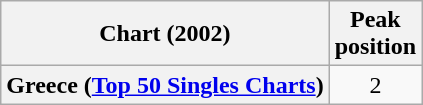<table class="wikitable sortable plainrowheaders">
<tr>
<th scope="col">Chart (2002)</th>
<th scope="col">Peak<br>position</th>
</tr>
<tr>
<th scope="row">Greece (<a href='#'>Top 50 Singles Charts</a>)</th>
<td align="center">2</td>
</tr>
</table>
